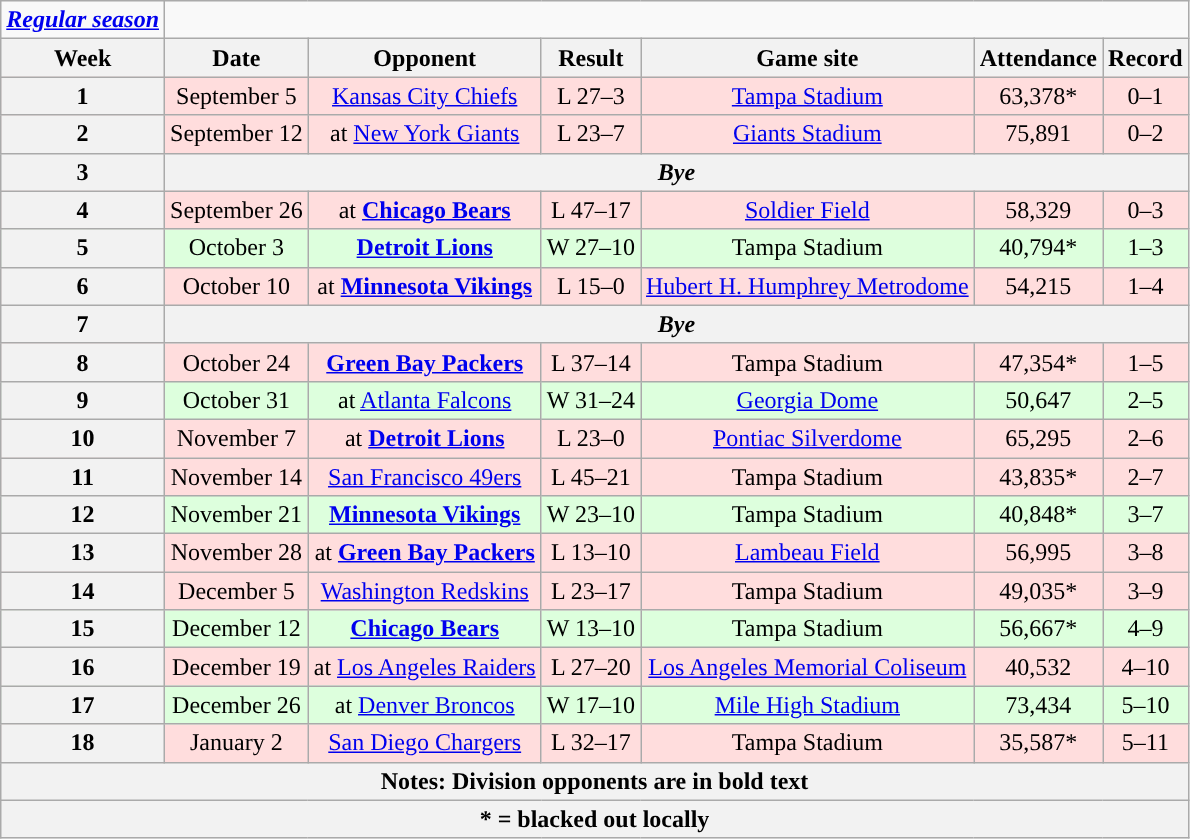<table class="wikitable">
<tr>
<td><strong><em><a href='#'>Regular season</a></em></strong></td>
</tr>
<tr>
<th>Week</th>
<th>Date</th>
<th>Opponent</th>
<th>Result</th>
<th>Game site</th>
<th>Attendance</th>
<th>Record</th>
</tr>
<tr style="background: #ffdddd;" align="center">
<th>1</th>
<td>September 5</td>
<td><a href='#'>Kansas City Chiefs</a></td>
<td>L 27–3</td>
<td><a href='#'>Tampa Stadium</a></td>
<td>63,378*</td>
<td>0–1</td>
</tr>
<tr style="background: #ffdddd;" align="center">
<th>2</th>
<td>September 12</td>
<td>at <a href='#'>New York Giants</a></td>
<td>L 23–7</td>
<td><a href='#'>Giants Stadium</a></td>
<td>75,891</td>
<td>0–2</td>
</tr>
<tr align="center">
<th>3</th>
<th colspan="6" align="center"><em>Bye</em></th>
</tr>
<tr style="background: #ffdddd;" align="center">
<th>4</th>
<td>September 26</td>
<td>at <strong><a href='#'>Chicago Bears</a></strong></td>
<td>L 47–17</td>
<td><a href='#'>Soldier Field</a></td>
<td>58,329</td>
<td>0–3</td>
</tr>
<tr style="background: #ddffdd;" align="center">
<th>5</th>
<td>October 3</td>
<td><strong><a href='#'>Detroit Lions</a></strong></td>
<td>W 27–10</td>
<td>Tampa Stadium</td>
<td>40,794*</td>
<td>1–3</td>
</tr>
<tr style="background: #ffdddd;" align="center">
<th>6</th>
<td>October 10</td>
<td>at <strong><a href='#'>Minnesota Vikings</a></strong></td>
<td>L 15–0</td>
<td><a href='#'>Hubert H. Humphrey Metrodome</a></td>
<td>54,215</td>
<td>1–4</td>
</tr>
<tr align="center">
<th>7</th>
<th colspan="6" align="center"><em>Bye</em></th>
</tr>
<tr style="background: #ffdddd;" align="center">
<th>8</th>
<td>October 24</td>
<td><strong><a href='#'>Green Bay Packers</a></strong></td>
<td>L 37–14</td>
<td>Tampa Stadium</td>
<td>47,354*</td>
<td>1–5</td>
</tr>
<tr style="background: #ddffdd;" align="center">
<th>9</th>
<td>October 31</td>
<td>at <a href='#'>Atlanta Falcons</a></td>
<td>W 31–24</td>
<td><a href='#'>Georgia Dome</a></td>
<td>50,647</td>
<td>2–5</td>
</tr>
<tr style="background: #ffdddd;" align="center">
<th>10</th>
<td>November 7</td>
<td>at <strong><a href='#'>Detroit Lions</a></strong></td>
<td>L 23–0</td>
<td><a href='#'>Pontiac Silverdome</a></td>
<td>65,295</td>
<td>2–6</td>
</tr>
<tr style="background: #ffdddd;" align="center">
<th>11</th>
<td>November 14</td>
<td><a href='#'>San Francisco 49ers</a></td>
<td>L 45–21</td>
<td>Tampa Stadium</td>
<td>43,835*</td>
<td>2–7</td>
</tr>
<tr style="background: #ddffdd;" align="center">
<th>12</th>
<td>November 21</td>
<td><strong><a href='#'>Minnesota Vikings</a></strong></td>
<td>W 23–10</td>
<td>Tampa Stadium</td>
<td>40,848*</td>
<td>3–7</td>
</tr>
<tr style="background: #ffdddd;" align="center">
<th>13</th>
<td>November 28</td>
<td>at <strong><a href='#'>Green Bay Packers</a></strong></td>
<td>L 13–10</td>
<td><a href='#'>Lambeau Field</a></td>
<td>56,995</td>
<td>3–8</td>
</tr>
<tr style="background: #ffdddd;" align="center">
<th>14</th>
<td>December 5</td>
<td><a href='#'>Washington Redskins</a></td>
<td>L 23–17</td>
<td>Tampa Stadium</td>
<td>49,035*</td>
<td>3–9</td>
</tr>
<tr style="background: #ddffdd;" align="center">
<th>15</th>
<td>December 12</td>
<td><strong><a href='#'>Chicago Bears</a></strong></td>
<td>W 13–10</td>
<td>Tampa Stadium</td>
<td>56,667*</td>
<td>4–9</td>
</tr>
<tr style="background: #ffdddd;" align="center">
<th>16</th>
<td>December 19</td>
<td>at <a href='#'>Los Angeles Raiders</a></td>
<td>L 27–20</td>
<td><a href='#'>Los Angeles Memorial Coliseum</a></td>
<td>40,532</td>
<td>4–10</td>
</tr>
<tr style="background: #ddffdd;" align="center">
<th>17</th>
<td>December 26</td>
<td>at <a href='#'>Denver Broncos</a></td>
<td>W 17–10</td>
<td><a href='#'>Mile High Stadium</a></td>
<td>73,434</td>
<td>5–10</td>
</tr>
<tr style="background: #ffdddd;" align="center">
<th>18</th>
<td>January 2</td>
<td><a href='#'>San Diego Chargers</a></td>
<td>L 32–17</td>
<td>Tampa Stadium</td>
<td>35,587*</td>
<td>5–11</td>
</tr>
<tr>
<th colspan="7"><strong>Notes</strong>: Division opponents are in <strong>bold</strong> text</th>
</tr>
<tr>
<th colspan="7">* = blacked out locally</th>
</tr>
</table>
